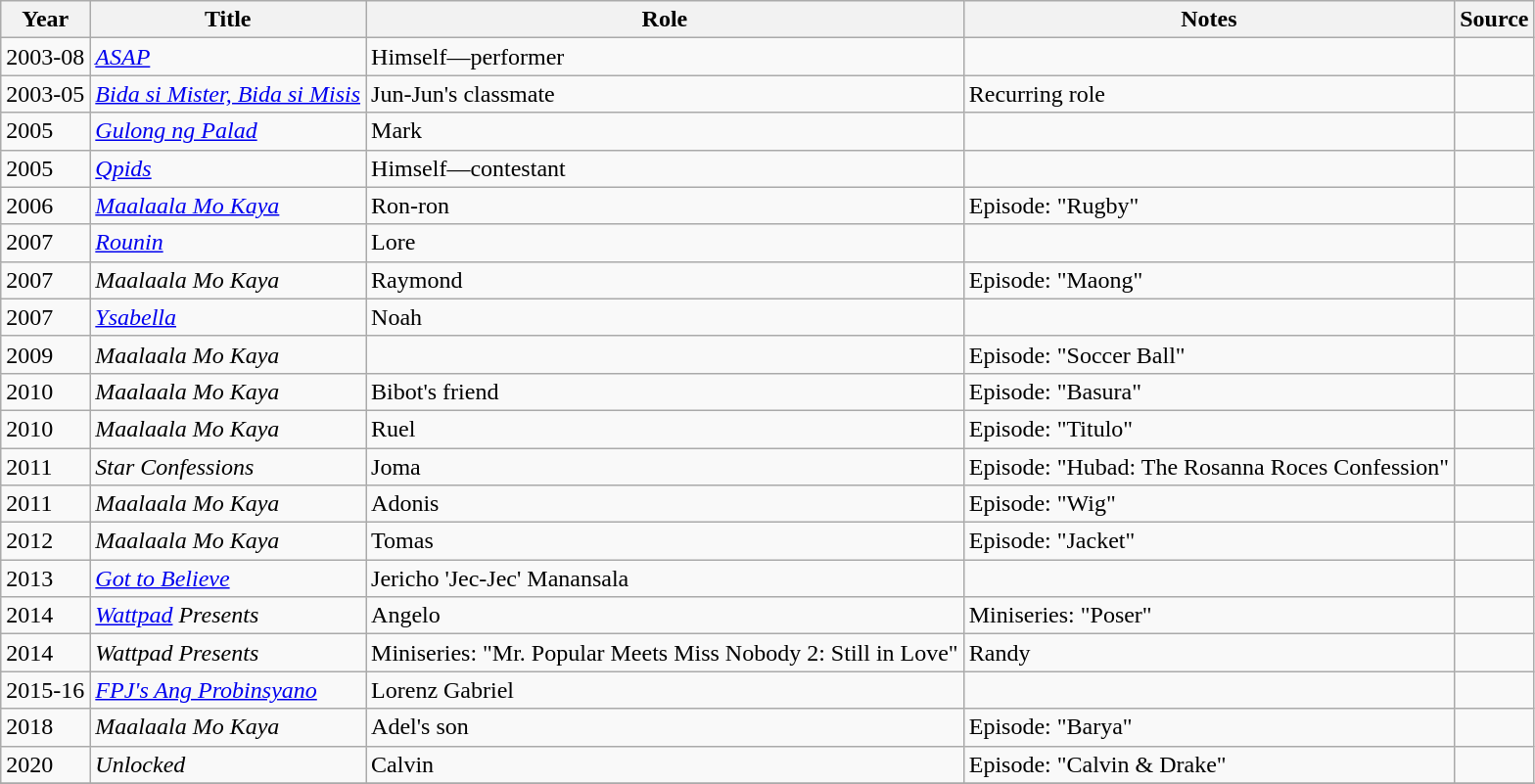<table class="wikitable sortable" >
<tr>
<th>Year</th>
<th>Title</th>
<th>Role</th>
<th class="unsortable">Notes </th>
<th class="unsortable">Source </th>
</tr>
<tr>
<td>2003-08</td>
<td><em><a href='#'>ASAP</a></em></td>
<td>Himself—performer</td>
<td></td>
<td></td>
</tr>
<tr>
<td>2003-05</td>
<td><em><a href='#'>Bida si Mister, Bida si Misis</a></em></td>
<td>Jun-Jun's classmate</td>
<td>Recurring role</td>
<td></td>
</tr>
<tr>
<td>2005</td>
<td><em><a href='#'>Gulong ng Palad</a></em></td>
<td>Mark</td>
<td></td>
<td></td>
</tr>
<tr>
<td>2005</td>
<td><em><a href='#'>Qpids</a></em></td>
<td>Himself—contestant</td>
<td></td>
<td></td>
</tr>
<tr>
<td>2006</td>
<td><em><a href='#'>Maalaala Mo Kaya</a></em></td>
<td>Ron-ron</td>
<td>Episode: "Rugby"</td>
<td></td>
</tr>
<tr>
<td>2007</td>
<td><em><a href='#'>Rounin</a></em></td>
<td>Lore</td>
<td></td>
<td></td>
</tr>
<tr>
<td>2007</td>
<td><em>Maalaala Mo Kaya</em></td>
<td>Raymond</td>
<td>Episode: "Maong"</td>
<td></td>
</tr>
<tr>
<td>2007</td>
<td><em><a href='#'>Ysabella</a></em></td>
<td>Noah</td>
<td></td>
<td></td>
</tr>
<tr>
<td>2009</td>
<td><em>Maalaala Mo Kaya</em></td>
<td></td>
<td>Episode: "Soccer Ball"</td>
<td></td>
</tr>
<tr>
<td>2010</td>
<td><em>Maalaala Mo Kaya</em></td>
<td>Bibot's friend</td>
<td>Episode: "Basura"</td>
<td></td>
</tr>
<tr>
<td>2010</td>
<td><em>Maalaala Mo Kaya</em></td>
<td>Ruel</td>
<td>Episode: "Titulo"</td>
<td></td>
</tr>
<tr>
<td>2011</td>
<td><em>Star Confessions </em></td>
<td>Joma</td>
<td>Episode: "Hubad: The Rosanna Roces Confession"</td>
<td></td>
</tr>
<tr>
<td>2011</td>
<td><em>Maalaala Mo Kaya</em></td>
<td>Adonis</td>
<td>Episode: "Wig"</td>
<td></td>
</tr>
<tr>
<td>2012</td>
<td><em>Maalaala Mo Kaya</em></td>
<td>Tomas</td>
<td>Episode: "Jacket"</td>
<td></td>
</tr>
<tr>
<td>2013</td>
<td><em><a href='#'>Got to Believe</a></em></td>
<td>Jericho 'Jec-Jec' Manansala</td>
<td></td>
<td></td>
</tr>
<tr>
<td>2014</td>
<td><em><a href='#'>Wattpad</a> Presents</em></td>
<td>Angelo</td>
<td>Miniseries: "Poser"</td>
<td></td>
</tr>
<tr>
<td>2014</td>
<td><em>Wattpad Presents</em></td>
<td>Miniseries: "Mr. Popular Meets Miss Nobody 2: Still in Love"</td>
<td>Randy</td>
<td></td>
</tr>
<tr>
<td>2015-16</td>
<td><em><a href='#'>FPJ's Ang Probinsyano</a></em></td>
<td>Lorenz Gabriel</td>
<td></td>
<td></td>
</tr>
<tr>
<td>2018</td>
<td><em>Maalaala Mo Kaya</em></td>
<td>Adel's son</td>
<td>Episode: "Barya"</td>
<td></td>
</tr>
<tr>
<td>2020</td>
<td><em>Unlocked</em></td>
<td>Calvin</td>
<td>Episode: "Calvin & Drake"</td>
<td></td>
</tr>
<tr>
</tr>
</table>
